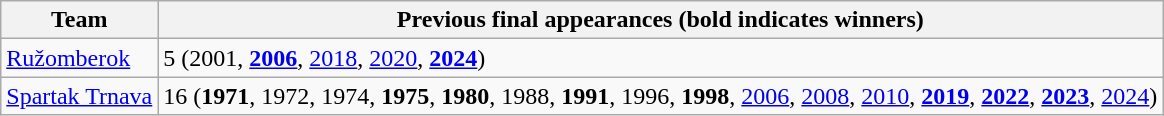<table class="wikitable">
<tr>
<th>Team</th>
<th>Previous final appearances (bold indicates winners)</th>
</tr>
<tr>
<td><a href='#'>Ružomberok</a></td>
<td>5 (2001, <strong><a href='#'>2006</a></strong>, <a href='#'>2018</a>, <a href='#'>2020</a>, <strong><a href='#'>2024</a></strong>)</td>
</tr>
<tr>
<td><a href='#'>Spartak Trnava</a></td>
<td>16 (<strong>1971</strong>, 1972, 1974, <strong>1975</strong>, <strong>1980</strong>, 1988, <strong>1991</strong>, 1996, <strong>1998</strong>, <a href='#'>2006</a>, <a href='#'>2008</a>, <a href='#'>2010</a>, <strong><a href='#'>2019</a></strong>, <strong><a href='#'>2022</a></strong>, <strong><a href='#'>2023</a></strong>, <a href='#'>2024</a>)</td>
</tr>
</table>
